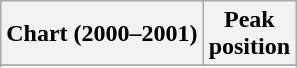<table class="wikitable sortable plainrowheaders" style="text-align:center">
<tr>
<th scope="col">Chart (2000–2001)</th>
<th scope="col">Peak<br>position</th>
</tr>
<tr>
</tr>
<tr>
</tr>
<tr>
</tr>
<tr>
</tr>
<tr>
</tr>
<tr>
</tr>
<tr>
</tr>
<tr>
</tr>
<tr>
</tr>
<tr>
</tr>
<tr>
</tr>
<tr>
</tr>
<tr>
</tr>
<tr>
</tr>
<tr>
</tr>
<tr>
</tr>
<tr>
</tr>
<tr>
</tr>
<tr>
</tr>
</table>
